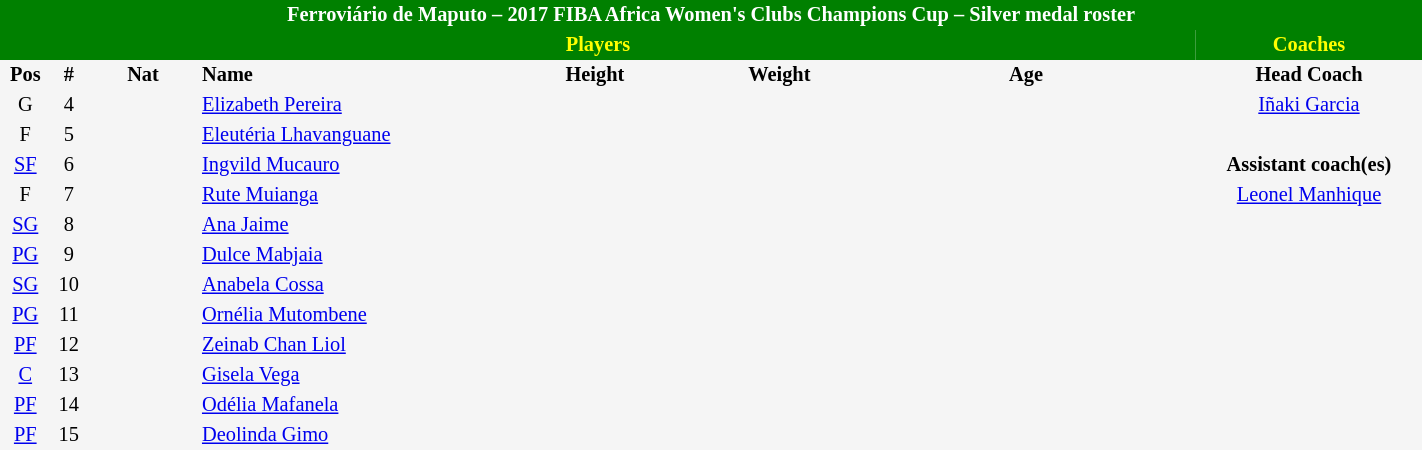<table border=0 cellpadding=2 cellspacing=0  |- bgcolor=#f5f5f5 style="text-align:center; font-size:85%;" width=75%>
<tr>
<td colspan="8" style="background: green; color: white"><strong>Ferroviário de Maputo – 2017 FIBA Africa Women's Clubs Champions Cup – Silver medal roster</strong></td>
</tr>
<tr>
<td colspan="7" style="background: green; color: yellow"><strong>Players</strong></td>
<td style="background: green; color: yellow"><strong>Coaches</strong></td>
</tr>
<tr style="background=#f5f5f5; color: black">
<th width=5px>Pos</th>
<th width=5px>#</th>
<th width=50px>Nat</th>
<th width=135px align=left>Name</th>
<th width=100px>Height</th>
<th width=70px>Weight</th>
<th width=160px>Age</th>
<th width=105px>Head Coach</th>
</tr>
<tr>
<td>G</td>
<td>4</td>
<td></td>
<td align=left><a href='#'>Elizabeth Pereira</a></td>
<td><span></span></td>
<td></td>
<td><span></span></td>
<td> <a href='#'>Iñaki Garcia</a></td>
</tr>
<tr>
<td>F</td>
<td>5</td>
<td></td>
<td align=left><a href='#'>Eleutéria Lhavanguane</a></td>
<td></td>
<td></td>
<td><span></span></td>
</tr>
<tr>
<td><a href='#'>SF</a></td>
<td>6</td>
<td></td>
<td align=left><a href='#'>Ingvild Mucauro</a></td>
<td><span></span></td>
<td></td>
<td><span></span></td>
<td><strong>Assistant coach(es)</strong></td>
</tr>
<tr>
<td>F</td>
<td>7</td>
<td></td>
<td align=left><a href='#'>Rute Muianga</a></td>
<td><span></span></td>
<td></td>
<td><span></span></td>
<td> <a href='#'>Leonel Manhique</a></td>
</tr>
<tr>
<td><a href='#'>SG</a></td>
<td>8</td>
<td></td>
<td align=left><a href='#'>Ana Jaime</a></td>
<td><span></span></td>
<td></td>
<td><span></span></td>
</tr>
<tr>
<td><a href='#'>PG</a></td>
<td>9</td>
<td></td>
<td align=left><a href='#'>Dulce Mabjaia</a></td>
<td><span></span></td>
<td></td>
<td><span></span></td>
</tr>
<tr>
<td><a href='#'>SG</a></td>
<td>10</td>
<td></td>
<td align=left><a href='#'>Anabela Cossa</a></td>
<td><span></span></td>
<td></td>
<td><span></span></td>
</tr>
<tr>
<td><a href='#'>PG</a></td>
<td>11</td>
<td></td>
<td align=left><a href='#'>Ornélia Mutombene</a></td>
<td><span></span></td>
<td></td>
<td><span></span></td>
</tr>
<tr>
<td><a href='#'>PF</a></td>
<td>12</td>
<td></td>
<td align=left><a href='#'>Zeinab Chan Liol</a></td>
<td><span></span></td>
<td></td>
<td><span></span></td>
</tr>
<tr>
<td><a href='#'>C</a></td>
<td>13</td>
<td></td>
<td align=left><a href='#'>Gisela Vega</a></td>
<td><span></span></td>
<td></td>
<td><span></span></td>
</tr>
<tr>
<td><a href='#'>PF</a></td>
<td>14</td>
<td></td>
<td align=left><a href='#'>Odélia Mafanela</a></td>
<td><span></span></td>
<td></td>
<td><span></span></td>
</tr>
<tr>
<td><a href='#'>PF</a></td>
<td>15</td>
<td></td>
<td align=left><a href='#'>Deolinda Gimo</a></td>
<td><span></span></td>
<td></td>
<td><span></span></td>
</tr>
</table>
